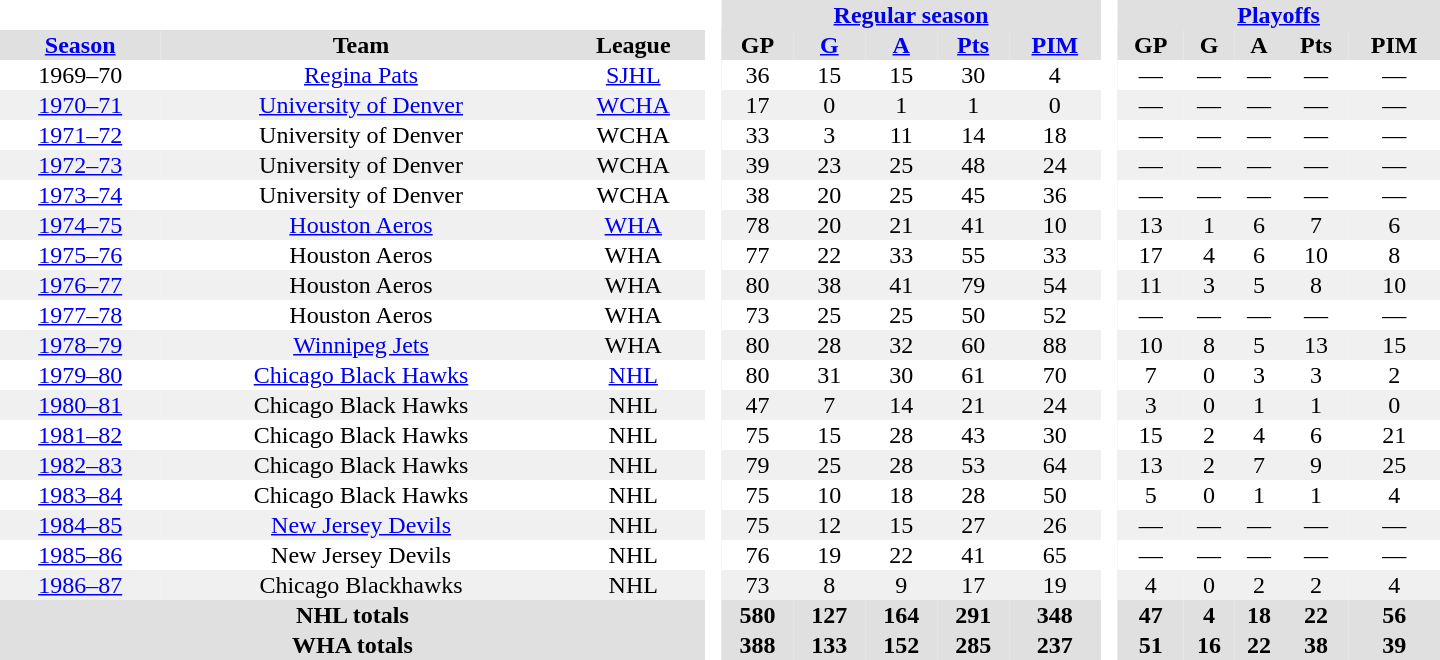<table border="0" cellpadding="1" cellspacing="0" style="text-align:center; width:60em">
<tr bgcolor="#e0e0e0">
<th colspan="3" bgcolor="#ffffff"> </th>
<th rowspan="99" bgcolor="#ffffff"> </th>
<th colspan="5"><a href='#'>Regular season</a></th>
<th rowspan="99" bgcolor="#ffffff"> </th>
<th colspan="5"><a href='#'>Playoffs</a></th>
</tr>
<tr bgcolor="#e0e0e0">
<th><a href='#'>Season</a></th>
<th>Team</th>
<th>League</th>
<th>GP</th>
<th><a href='#'>G</a></th>
<th><a href='#'>A</a></th>
<th><a href='#'>Pts</a></th>
<th><a href='#'>PIM</a></th>
<th>GP</th>
<th>G</th>
<th>A</th>
<th>Pts</th>
<th>PIM</th>
</tr>
<tr>
<td>1969–70</td>
<td><a href='#'>Regina Pats</a></td>
<td><a href='#'>SJHL</a></td>
<td>36</td>
<td>15</td>
<td>15</td>
<td>30</td>
<td>4</td>
<td>—</td>
<td>—</td>
<td>—</td>
<td>—</td>
<td>—</td>
</tr>
<tr bgcolor="#f0f0f0">
<td><a href='#'>1970–71</a></td>
<td><a href='#'>University of Denver</a></td>
<td><a href='#'>WCHA</a></td>
<td>17</td>
<td>0</td>
<td>1</td>
<td>1</td>
<td>0</td>
<td>—</td>
<td>—</td>
<td>—</td>
<td>—</td>
<td>—</td>
</tr>
<tr>
<td><a href='#'>1971–72</a></td>
<td>University of Denver</td>
<td>WCHA</td>
<td>33</td>
<td>3</td>
<td>11</td>
<td>14</td>
<td>18</td>
<td>—</td>
<td>—</td>
<td>—</td>
<td>—</td>
<td>—</td>
</tr>
<tr bgcolor="#f0f0f0">
<td><a href='#'>1972–73</a></td>
<td>University of Denver</td>
<td>WCHA</td>
<td>39</td>
<td>23</td>
<td>25</td>
<td>48</td>
<td>24</td>
<td>—</td>
<td>—</td>
<td>—</td>
<td>—</td>
<td>—</td>
</tr>
<tr>
<td><a href='#'>1973–74</a></td>
<td>University of Denver</td>
<td>WCHA</td>
<td>38</td>
<td>20</td>
<td>25</td>
<td>45</td>
<td>36</td>
<td>—</td>
<td>—</td>
<td>—</td>
<td>—</td>
<td>—</td>
</tr>
<tr bgcolor="#f0f0f0">
<td><a href='#'>1974–75</a></td>
<td><a href='#'>Houston Aeros</a></td>
<td><a href='#'>WHA</a></td>
<td>78</td>
<td>20</td>
<td>21</td>
<td>41</td>
<td>10</td>
<td>13</td>
<td>1</td>
<td>6</td>
<td>7</td>
<td>6</td>
</tr>
<tr>
<td><a href='#'>1975–76</a></td>
<td>Houston Aeros</td>
<td>WHA</td>
<td>77</td>
<td>22</td>
<td>33</td>
<td>55</td>
<td>33</td>
<td>17</td>
<td>4</td>
<td>6</td>
<td>10</td>
<td>8</td>
</tr>
<tr bgcolor="#f0f0f0">
<td><a href='#'>1976–77</a></td>
<td>Houston Aeros</td>
<td>WHA</td>
<td>80</td>
<td>38</td>
<td>41</td>
<td>79</td>
<td>54</td>
<td>11</td>
<td>3</td>
<td>5</td>
<td>8</td>
<td>10</td>
</tr>
<tr>
<td><a href='#'>1977–78</a></td>
<td>Houston Aeros</td>
<td>WHA</td>
<td>73</td>
<td>25</td>
<td>25</td>
<td>50</td>
<td>52</td>
<td>—</td>
<td>—</td>
<td>—</td>
<td>—</td>
<td>—</td>
</tr>
<tr bgcolor="#f0f0f0">
<td><a href='#'>1978–79</a></td>
<td><a href='#'>Winnipeg Jets</a></td>
<td>WHA</td>
<td>80</td>
<td>28</td>
<td>32</td>
<td>60</td>
<td>88</td>
<td>10</td>
<td>8</td>
<td>5</td>
<td>13</td>
<td>15</td>
</tr>
<tr>
<td><a href='#'>1979–80</a></td>
<td><a href='#'>Chicago Black Hawks</a></td>
<td><a href='#'>NHL</a></td>
<td>80</td>
<td>31</td>
<td>30</td>
<td>61</td>
<td>70</td>
<td>7</td>
<td>0</td>
<td>3</td>
<td>3</td>
<td>2</td>
</tr>
<tr bgcolor="#f0f0f0">
<td><a href='#'>1980–81</a></td>
<td>Chicago Black Hawks</td>
<td>NHL</td>
<td>47</td>
<td>7</td>
<td>14</td>
<td>21</td>
<td>24</td>
<td>3</td>
<td>0</td>
<td>1</td>
<td>1</td>
<td>0</td>
</tr>
<tr>
<td><a href='#'>1981–82</a></td>
<td>Chicago Black Hawks</td>
<td>NHL</td>
<td>75</td>
<td>15</td>
<td>28</td>
<td>43</td>
<td>30</td>
<td>15</td>
<td>2</td>
<td>4</td>
<td>6</td>
<td>21</td>
</tr>
<tr bgcolor="#f0f0f0">
<td><a href='#'>1982–83</a></td>
<td>Chicago Black Hawks</td>
<td>NHL</td>
<td>79</td>
<td>25</td>
<td>28</td>
<td>53</td>
<td>64</td>
<td>13</td>
<td>2</td>
<td>7</td>
<td>9</td>
<td>25</td>
</tr>
<tr>
<td><a href='#'>1983–84</a></td>
<td>Chicago Black Hawks</td>
<td>NHL</td>
<td>75</td>
<td>10</td>
<td>18</td>
<td>28</td>
<td>50</td>
<td>5</td>
<td>0</td>
<td>1</td>
<td>1</td>
<td>4</td>
</tr>
<tr bgcolor="#f0f0f0">
<td><a href='#'>1984–85</a></td>
<td><a href='#'>New Jersey Devils</a></td>
<td>NHL</td>
<td>75</td>
<td>12</td>
<td>15</td>
<td>27</td>
<td>26</td>
<td>—</td>
<td>—</td>
<td>—</td>
<td>—</td>
<td>—</td>
</tr>
<tr>
<td><a href='#'>1985–86</a></td>
<td>New Jersey Devils</td>
<td>NHL</td>
<td>76</td>
<td>19</td>
<td>22</td>
<td>41</td>
<td>65</td>
<td>—</td>
<td>—</td>
<td>—</td>
<td>—</td>
<td>—</td>
</tr>
<tr bgcolor="#f0f0f0">
<td><a href='#'>1986–87</a></td>
<td>Chicago Blackhawks</td>
<td>NHL</td>
<td>73</td>
<td>8</td>
<td>9</td>
<td>17</td>
<td>19</td>
<td>4</td>
<td>0</td>
<td>2</td>
<td>2</td>
<td>4</td>
</tr>
<tr bgcolor="#e0e0e0">
<th colspan="3">NHL totals</th>
<th>580</th>
<th>127</th>
<th>164</th>
<th>291</th>
<th>348</th>
<th>47</th>
<th>4</th>
<th>18</th>
<th>22</th>
<th>56</th>
</tr>
<tr bgcolor="#e0e0e0">
<th colspan="3">WHA totals</th>
<th>388</th>
<th>133</th>
<th>152</th>
<th>285</th>
<th>237</th>
<th>51</th>
<th>16</th>
<th>22</th>
<th>38</th>
<th>39</th>
</tr>
</table>
